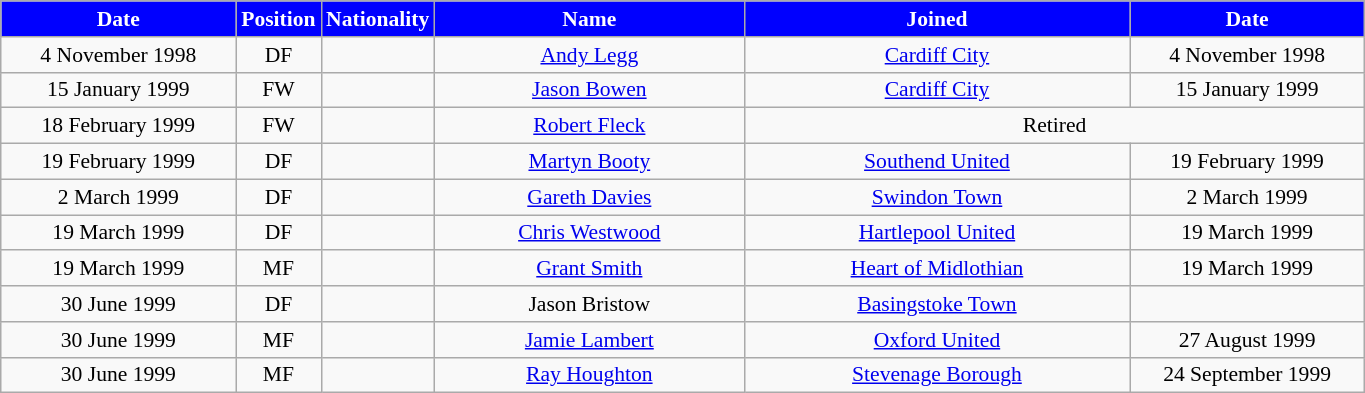<table class="wikitable"  style="text-align:center; font-size:90%; ">
<tr>
<th style="background:#00f; color:white; width:150px;">Date</th>
<th style="background:#00f; color:white; width:50px;">Position</th>
<th style="background:#00f; color:white; width:50px;">Nationality</th>
<th style="background:#00f; color:white; width:200px;">Name</th>
<th style="background:#00f; color:white; width:250px;">Joined</th>
<th style="background:#00f; color:white; width:150px;">Date</th>
</tr>
<tr>
<td>4 November 1998</td>
<td>DF</td>
<td></td>
<td><a href='#'>Andy Legg</a></td>
<td><a href='#'>Cardiff City</a></td>
<td>4 November 1998</td>
</tr>
<tr>
<td>15 January 1999</td>
<td>FW</td>
<td></td>
<td><a href='#'>Jason Bowen</a></td>
<td><a href='#'>Cardiff City</a></td>
<td>15 January 1999</td>
</tr>
<tr>
<td>18 February 1999</td>
<td>FW</td>
<td></td>
<td><a href='#'>Robert Fleck</a></td>
<td colspan="2">Retired</td>
</tr>
<tr>
<td>19 February 1999</td>
<td>DF</td>
<td></td>
<td><a href='#'>Martyn Booty</a></td>
<td><a href='#'>Southend United</a></td>
<td>19 February 1999</td>
</tr>
<tr>
<td>2 March 1999</td>
<td>DF</td>
<td></td>
<td><a href='#'>Gareth Davies</a></td>
<td><a href='#'>Swindon Town</a></td>
<td>2 March 1999</td>
</tr>
<tr>
<td>19 March 1999</td>
<td>DF</td>
<td></td>
<td><a href='#'>Chris Westwood</a></td>
<td><a href='#'>Hartlepool United</a></td>
<td>19 March 1999</td>
</tr>
<tr>
<td>19 March 1999</td>
<td>MF</td>
<td></td>
<td><a href='#'>Grant Smith</a></td>
<td><a href='#'>Heart of Midlothian</a></td>
<td>19 March 1999</td>
</tr>
<tr>
<td>30 June 1999</td>
<td>DF</td>
<td></td>
<td>Jason Bristow</td>
<td><a href='#'>Basingstoke Town</a></td>
<td></td>
</tr>
<tr>
<td>30 June 1999</td>
<td>MF</td>
<td></td>
<td><a href='#'>Jamie Lambert</a></td>
<td><a href='#'>Oxford United</a></td>
<td>27 August 1999</td>
</tr>
<tr>
<td>30 June 1999</td>
<td>MF</td>
<td></td>
<td><a href='#'>Ray Houghton</a></td>
<td><a href='#'>Stevenage Borough</a></td>
<td>24 September 1999</td>
</tr>
</table>
